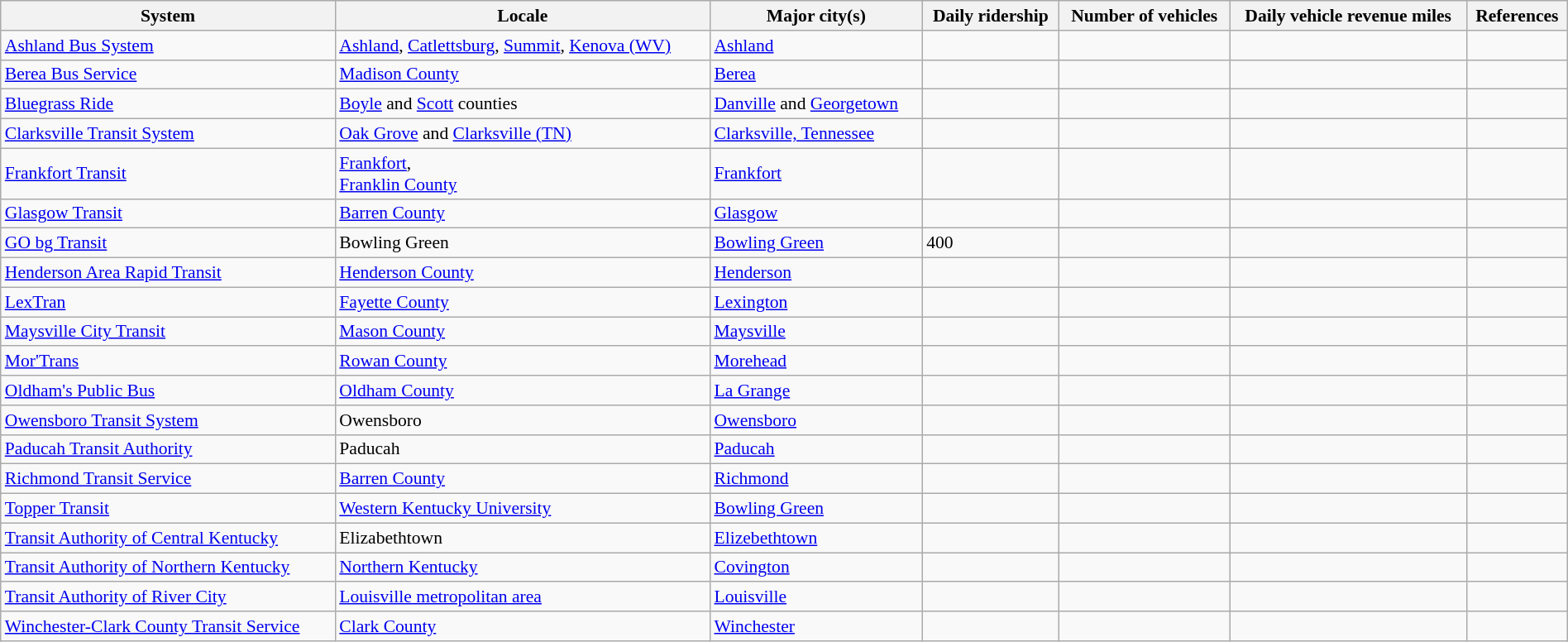<table class="wikitable sortable" style="font-size: 90%; width: 100%">
<tr>
<th>System</th>
<th>Locale</th>
<th>Major city(s)</th>
<th>Daily ridership</th>
<th>Number of vehicles</th>
<th>Daily vehicle revenue miles</th>
<th>References</th>
</tr>
<tr>
<td><a href='#'>Ashland Bus System</a></td>
<td><a href='#'>Ashland</a>, <a href='#'>Catlettsburg</a>, <a href='#'>Summit</a>, <a href='#'>Kenova (WV)</a></td>
<td><a href='#'>Ashland</a></td>
<td></td>
<td></td>
<td></td>
<td></td>
</tr>
<tr>
<td><a href='#'>Berea Bus Service</a></td>
<td><a href='#'>Madison County</a></td>
<td><a href='#'>Berea</a></td>
<td></td>
<td></td>
<td></td>
<td></td>
</tr>
<tr>
<td><a href='#'>Bluegrass Ride</a></td>
<td><a href='#'>Boyle</a> and <a href='#'>Scott</a> counties</td>
<td><a href='#'>Danville</a> and <a href='#'>Georgetown</a></td>
<td></td>
<td></td>
<td></td>
<td></td>
</tr>
<tr>
<td><a href='#'>Clarksville Transit System</a></td>
<td><a href='#'>Oak Grove</a> and <a href='#'>Clarksville (TN)</a></td>
<td><a href='#'>Clarksville, Tennessee</a></td>
<td></td>
<td></td>
<td></td>
<td></td>
</tr>
<tr>
<td><a href='#'>Frankfort Transit</a></td>
<td><a href='#'>Frankfort</a>,<br><a href='#'>Franklin County</a></td>
<td><a href='#'>Frankfort</a></td>
<td></td>
<td></td>
<td></td>
<td></td>
</tr>
<tr>
<td><a href='#'>Glasgow Transit</a></td>
<td><a href='#'>Barren County</a></td>
<td><a href='#'>Glasgow</a></td>
<td></td>
<td></td>
<td></td>
<td></td>
</tr>
<tr>
<td><a href='#'>GO bg Transit</a></td>
<td>Bowling Green</td>
<td><a href='#'>Bowling Green</a></td>
<td>400</td>
<td></td>
<td></td>
<td></td>
</tr>
<tr>
<td><a href='#'>Henderson Area Rapid Transit</a></td>
<td><a href='#'>Henderson County</a></td>
<td><a href='#'>Henderson</a></td>
<td></td>
<td></td>
<td></td>
<td></td>
</tr>
<tr>
<td><a href='#'>LexTran</a></td>
<td><a href='#'>Fayette County</a></td>
<td><a href='#'>Lexington</a></td>
<td></td>
<td></td>
<td></td>
<td></td>
</tr>
<tr>
<td><a href='#'>Maysville City Transit</a></td>
<td><a href='#'>Mason County</a></td>
<td><a href='#'>Maysville</a></td>
<td></td>
<td></td>
<td></td>
<td></td>
</tr>
<tr>
<td><a href='#'>Mor'Trans</a></td>
<td><a href='#'>Rowan County</a></td>
<td><a href='#'>Morehead</a></td>
<td></td>
<td></td>
<td></td>
<td></td>
</tr>
<tr>
<td><a href='#'>Oldham's Public Bus</a></td>
<td><a href='#'>Oldham County</a></td>
<td><a href='#'>La Grange</a></td>
<td></td>
<td></td>
<td></td>
<td></td>
</tr>
<tr>
<td><a href='#'>Owensboro Transit System</a></td>
<td>Owensboro</td>
<td><a href='#'>Owensboro</a></td>
<td></td>
<td></td>
<td></td>
<td></td>
</tr>
<tr>
<td><a href='#'>Paducah Transit Authority</a></td>
<td>Paducah</td>
<td><a href='#'>Paducah</a></td>
<td></td>
<td></td>
<td></td>
<td></td>
</tr>
<tr>
<td><a href='#'>Richmond Transit Service</a></td>
<td><a href='#'>Barren County</a></td>
<td><a href='#'>Richmond</a></td>
<td></td>
<td></td>
<td></td>
<td></td>
</tr>
<tr>
<td><a href='#'>Topper Transit</a></td>
<td><a href='#'>Western Kentucky University</a></td>
<td><a href='#'>Bowling Green</a></td>
<td></td>
<td></td>
<td></td>
<td></td>
</tr>
<tr>
<td><a href='#'>Transit Authority of Central Kentucky</a></td>
<td>Elizabethtown</td>
<td><a href='#'>Elizebethtown</a></td>
<td></td>
<td></td>
<td></td>
<td></td>
</tr>
<tr>
<td><a href='#'>Transit Authority of Northern Kentucky</a></td>
<td><a href='#'>Northern Kentucky</a></td>
<td><a href='#'>Covington</a></td>
<td></td>
<td></td>
<td></td>
<td></td>
</tr>
<tr>
<td><a href='#'>Transit Authority of River City</a></td>
<td><a href='#'>Louisville metropolitan area</a></td>
<td><a href='#'>Louisville</a></td>
<td></td>
<td></td>
<td></td>
<td></td>
</tr>
<tr>
<td><a href='#'>Winchester-Clark County Transit Service</a></td>
<td><a href='#'>Clark County</a></td>
<td><a href='#'>Winchester</a></td>
<td></td>
<td></td>
<td></td>
<td></td>
</tr>
</table>
